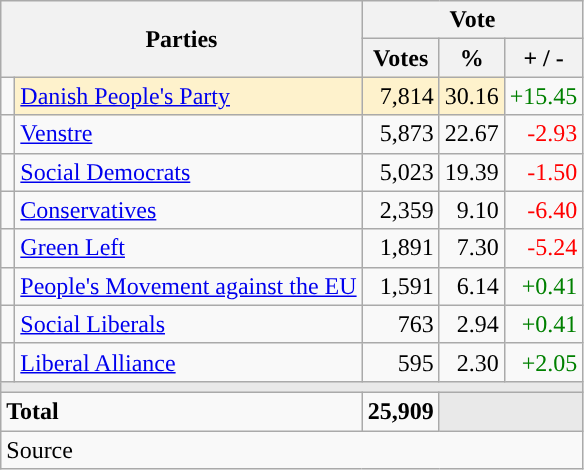<table class="wikitable" style="text-align:right;">
<tr>
<th style="text-align:centre;" rowspan="2" colspan="2" width="225">Parties</th>
<th colspan="3">Vote</th>
</tr>
<tr>
<th width="15">Votes</th>
<th width="15">%</th>
<th width="15">+ / -</th>
</tr>
<tr>
<td width="2" style="color:inherit;background:"></td>
<td bgcolor=#fef2cc   align="left"><a href='#'>Danish People's Party</a></td>
<td bgcolor=#fef2cc>7,814</td>
<td bgcolor=#fef2cc>30.16</td>
<td style=color:green;>+15.45</td>
</tr>
<tr>
<td width="2" style="color:inherit;background:"></td>
<td align="left"><a href='#'>Venstre</a></td>
<td>5,873</td>
<td>22.67</td>
<td style=color:red;>-2.93</td>
</tr>
<tr>
<td width="2" style="color:inherit;background:"></td>
<td align="left"><a href='#'>Social Democrats</a></td>
<td>5,023</td>
<td>19.39</td>
<td style=color:red;>-1.50</td>
</tr>
<tr>
<td width="2" style="color:inherit;background:"></td>
<td align="left"><a href='#'>Conservatives</a></td>
<td>2,359</td>
<td>9.10</td>
<td style=color:red;>-6.40</td>
</tr>
<tr>
<td width="2" style="color:inherit;background:"></td>
<td align="left"><a href='#'>Green Left</a></td>
<td>1,891</td>
<td>7.30</td>
<td style=color:red;>-5.24</td>
</tr>
<tr>
<td width="2" style="color:inherit;background:"></td>
<td align="left"><a href='#'>People's Movement against the EU</a></td>
<td>1,591</td>
<td>6.14</td>
<td style=color:green;>+0.41</td>
</tr>
<tr>
<td width="2" style="color:inherit;background:"></td>
<td align="left"><a href='#'>Social Liberals</a></td>
<td>763</td>
<td>2.94</td>
<td style=color:green;>+0.41</td>
</tr>
<tr>
<td width="2" style="color:inherit;background:"></td>
<td align="left"><a href='#'>Liberal Alliance</a></td>
<td>595</td>
<td>2.30</td>
<td style=color:green;>+2.05</td>
</tr>
<tr>
<td colspan="7" bgcolor="#E9E9E9"></td>
</tr>
<tr>
<td align="left" colspan="2"><strong>Total</strong></td>
<td><strong>25,909</strong></td>
<td bgcolor="#E9E9E9" colspan="2"></td>
</tr>
<tr>
<td align="left" colspan="6">Source</td>
</tr>
</table>
